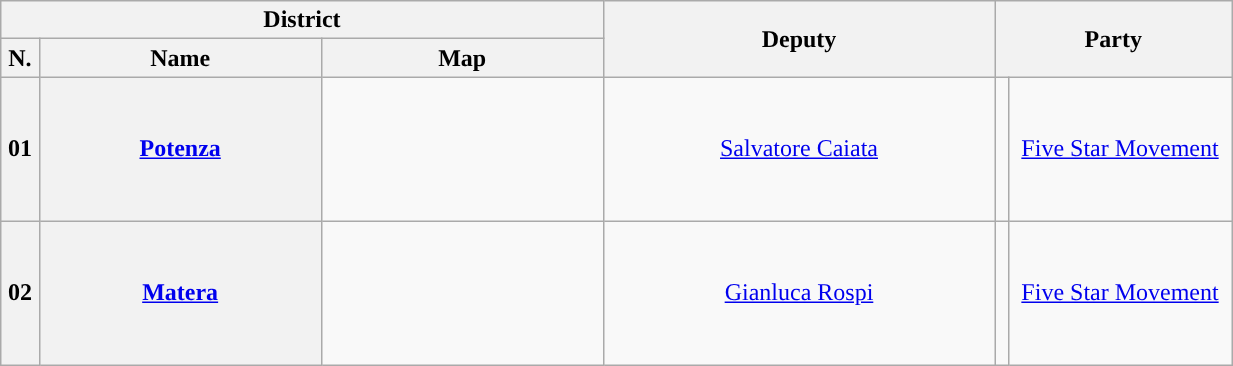<table class="wikitable" style="text-align:center; style="width=65%">
<tr>
<th width=35% colspan="3">District</th>
<th width=25% rowspan="2">Deputy</th>
<th width=15% colspan="2" rowspan="2">Party</th>
</tr>
<tr>
<th width=1%>N.</th>
<th width=18%>Name</th>
<th width=18%>Map</th>
</tr>
<tr style="height:6em;">
<th>01</th>
<th><a href='#'>Potenza</a></th>
<td></td>
<td><a href='#'>Salvatore Caiata</a></td>
<td style="background:"></td>
<td><a href='#'>Five Star Movement</a></td>
</tr>
<tr style="height:6em;">
<th>02</th>
<th><a href='#'>Matera</a></th>
<td></td>
<td><a href='#'>Gianluca Rospi</a></td>
<td style="background:"></td>
<td colspan=3><a href='#'>Five Star Movement</a></td>
</tr>
</table>
